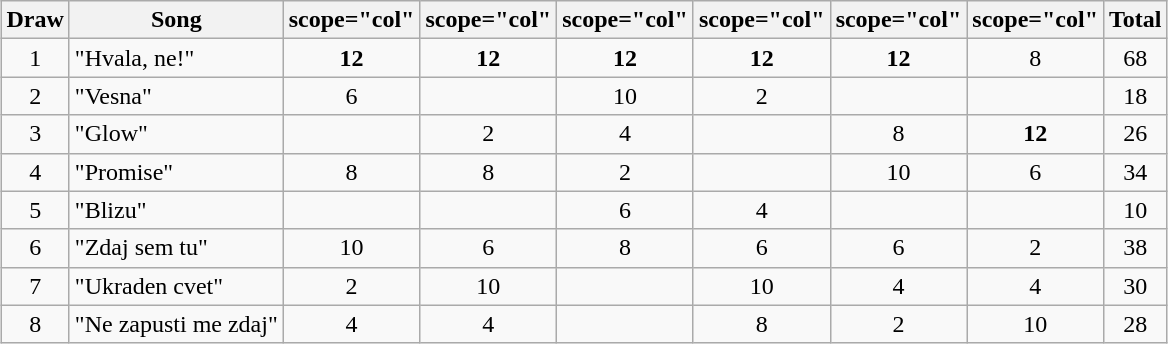<table class="wikitable collapsible" style="margin: 1em auto 1em auto; text-align:center;">
<tr>
<th>Draw</th>
<th>Song</th>
<th>scope="col" </th>
<th>scope="col" </th>
<th>scope="col" </th>
<th>scope="col" </th>
<th>scope="col" </th>
<th>scope="col" </th>
<th>Total</th>
</tr>
<tr>
<td>1</td>
<td align="left">"Hvala, ne!"</td>
<td><strong>12</strong></td>
<td><strong>12</strong></td>
<td><strong>12</strong></td>
<td><strong>12</strong></td>
<td><strong>12</strong></td>
<td>8</td>
<td>68</td>
</tr>
<tr>
<td>2</td>
<td align="left">"Vesna"</td>
<td>6</td>
<td></td>
<td>10</td>
<td>2</td>
<td></td>
<td></td>
<td>18</td>
</tr>
<tr>
<td>3</td>
<td align="left">"Glow"</td>
<td></td>
<td>2</td>
<td>4</td>
<td></td>
<td>8</td>
<td><strong>12</strong></td>
<td>26</td>
</tr>
<tr>
<td>4</td>
<td align="left">"Promise"</td>
<td>8</td>
<td>8</td>
<td>2</td>
<td></td>
<td>10</td>
<td>6</td>
<td>34</td>
</tr>
<tr>
<td>5</td>
<td align="left">"Blizu"</td>
<td></td>
<td></td>
<td>6</td>
<td>4</td>
<td></td>
<td></td>
<td>10</td>
</tr>
<tr>
<td>6</td>
<td align="left">"Zdaj sem tu"</td>
<td>10</td>
<td>6</td>
<td>8</td>
<td>6</td>
<td>6</td>
<td>2</td>
<td>38</td>
</tr>
<tr>
<td>7</td>
<td align="left">"Ukraden cvet"</td>
<td>2</td>
<td>10</td>
<td></td>
<td>10</td>
<td>4</td>
<td>4</td>
<td>30</td>
</tr>
<tr>
<td>8</td>
<td align="left">"Ne zapusti me zdaj"</td>
<td>4</td>
<td>4</td>
<td></td>
<td>8</td>
<td>2</td>
<td>10</td>
<td>28</td>
</tr>
</table>
